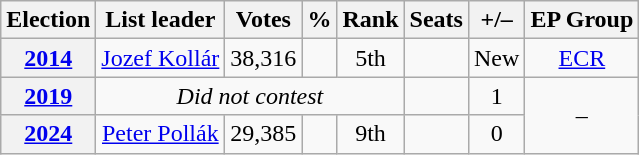<table class="wikitable" style="text-align:center">
<tr>
<th>Election</th>
<th>List leader</th>
<th>Votes</th>
<th>%</th>
<th>Rank</th>
<th>Seats</th>
<th>+/–</th>
<th>EP Group</th>
</tr>
<tr>
<th><a href='#'>2014</a></th>
<td><a href='#'>Jozef Kollár</a></td>
<td>38,316</td>
<td></td>
<td>5th</td>
<td></td>
<td>New</td>
<td><a href='#'>ECR</a></td>
</tr>
<tr>
<th><a href='#'>2019</a></th>
<td colspan=4><em>Did not contest</em></td>
<td></td>
<td> 1</td>
<td rowspan=2>–</td>
</tr>
<tr>
<th><a href='#'>2024</a></th>
<td><a href='#'>Peter Pollák</a></td>
<td>29,385</td>
<td></td>
<td>9th</td>
<td></td>
<td> 0</td>
</tr>
</table>
